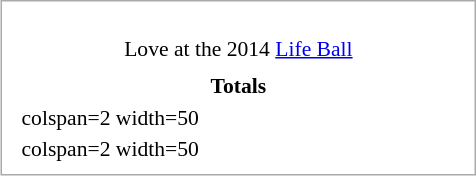<table class="infobox" style="width:22em; text-align:left; font-size:90%; vertical-align:middle; background:white;">
<tr style="background:white;">
<td colspan="3" style="text-align:center;"><br>Love at the 2014 <a href='#'>Life Ball</a></td>
</tr>
<tr>
<td colspan="3"></td>
</tr>
<tr style="background:white;">
<td colspan="3" style="text-align:center;"><strong>Totals </strong></td>
</tr>
<tr>
<td></td>
<td>colspan=2 width=50 </td>
</tr>
<tr>
<td></td>
<td>colspan=2 width=50 </td>
</tr>
<tr>
</tr>
</table>
